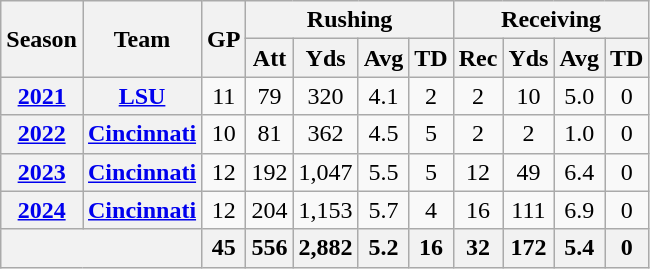<table class="wikitable" style="text-align:center;">
<tr>
<th rowspan="2">Season</th>
<th rowspan="2">Team</th>
<th rowspan="2">GP</th>
<th colspan="4">Rushing</th>
<th colspan="4">Receiving</th>
</tr>
<tr>
<th>Att</th>
<th>Yds</th>
<th>Avg</th>
<th>TD</th>
<th>Rec</th>
<th>Yds</th>
<th>Avg</th>
<th>TD</th>
</tr>
<tr>
<th><a href='#'>2021</a></th>
<th><a href='#'>LSU</a></th>
<td>11</td>
<td>79</td>
<td>320</td>
<td>4.1</td>
<td>2</td>
<td>2</td>
<td>10</td>
<td>5.0</td>
<td>0</td>
</tr>
<tr>
<th><a href='#'>2022</a></th>
<th><a href='#'>Cincinnati</a></th>
<td>10</td>
<td>81</td>
<td>362</td>
<td>4.5</td>
<td>5</td>
<td>2</td>
<td>2</td>
<td>1.0</td>
<td>0</td>
</tr>
<tr>
<th><a href='#'>2023</a></th>
<th><a href='#'>Cincinnati</a></th>
<td>12</td>
<td>192</td>
<td>1,047</td>
<td>5.5</td>
<td>5</td>
<td>12</td>
<td>49</td>
<td>6.4</td>
<td>0</td>
</tr>
<tr>
<th><a href='#'>2024</a></th>
<th><a href='#'>Cincinnati</a></th>
<td>12</td>
<td>204</td>
<td>1,153</td>
<td>5.7</td>
<td>4</td>
<td>16</td>
<td>111</td>
<td>6.9</td>
<td>0</td>
</tr>
<tr>
<th colspan="2"></th>
<th>45</th>
<th>556</th>
<th>2,882</th>
<th>5.2</th>
<th>16</th>
<th>32</th>
<th>172</th>
<th>5.4</th>
<th>0</th>
</tr>
</table>
